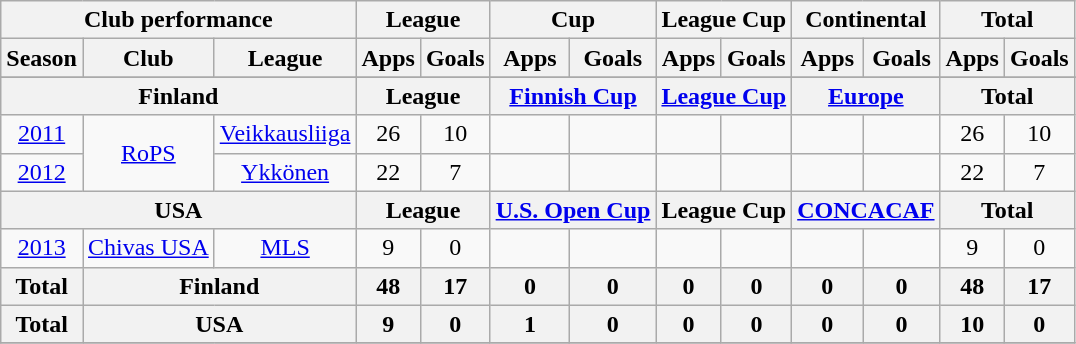<table class="wikitable" style="text-align:center">
<tr>
<th colspan=3>Club performance</th>
<th colspan=2>League</th>
<th colspan=2>Cup</th>
<th colspan=2>League Cup</th>
<th colspan=2>Continental</th>
<th colspan=2>Total</th>
</tr>
<tr>
<th>Season</th>
<th>Club</th>
<th>League</th>
<th>Apps</th>
<th>Goals</th>
<th>Apps</th>
<th>Goals</th>
<th>Apps</th>
<th>Goals</th>
<th>Apps</th>
<th>Goals</th>
<th>Apps</th>
<th>Goals</th>
</tr>
<tr>
</tr>
<tr>
<th colspan=3>Finland</th>
<th colspan=2>League</th>
<th colspan=2><a href='#'>Finnish Cup</a></th>
<th colspan=2><a href='#'>League Cup</a></th>
<th colspan=2><a href='#'>Europe</a></th>
<th colspan=2>Total</th>
</tr>
<tr>
<td><a href='#'>2011</a></td>
<td rowspan="2"><a href='#'>RoPS</a></td>
<td rowspan="1"><a href='#'>Veikkausliiga</a></td>
<td>26</td>
<td>10</td>
<td></td>
<td></td>
<td></td>
<td></td>
<td></td>
<td></td>
<td>26</td>
<td>10</td>
</tr>
<tr>
<td><a href='#'>2012</a></td>
<td><a href='#'>Ykkönen</a></td>
<td>22</td>
<td>7</td>
<td></td>
<td></td>
<td></td>
<td></td>
<td></td>
<td></td>
<td>22</td>
<td>7</td>
</tr>
<tr>
<th colspan=3>USA</th>
<th colspan=2>League</th>
<th colspan=2><a href='#'>U.S. Open Cup</a></th>
<th colspan=2>League Cup</th>
<th colspan=2><a href='#'>CONCACAF</a></th>
<th colspan=2>Total</th>
</tr>
<tr>
<td><a href='#'>2013</a></td>
<td rowspan="1"><a href='#'>Chivas USA</a></td>
<td rowspan="1"><a href='#'>MLS</a></td>
<td>9</td>
<td>0</td>
<td></td>
<td></td>
<td></td>
<td></td>
<td></td>
<td></td>
<td>9</td>
<td>0</td>
</tr>
<tr>
<th rowspan=1>Total</th>
<th colspan=2>Finland</th>
<th>48</th>
<th>17</th>
<th>0</th>
<th>0</th>
<th>0</th>
<th>0</th>
<th>0</th>
<th>0</th>
<th>48</th>
<th>17</th>
</tr>
<tr>
<th rowspan=1>Total</th>
<th colspan=2>USA</th>
<th>9</th>
<th>0</th>
<th>1</th>
<th>0</th>
<th>0</th>
<th>0</th>
<th>0</th>
<th>0</th>
<th>10</th>
<th>0</th>
</tr>
<tr>
</tr>
</table>
